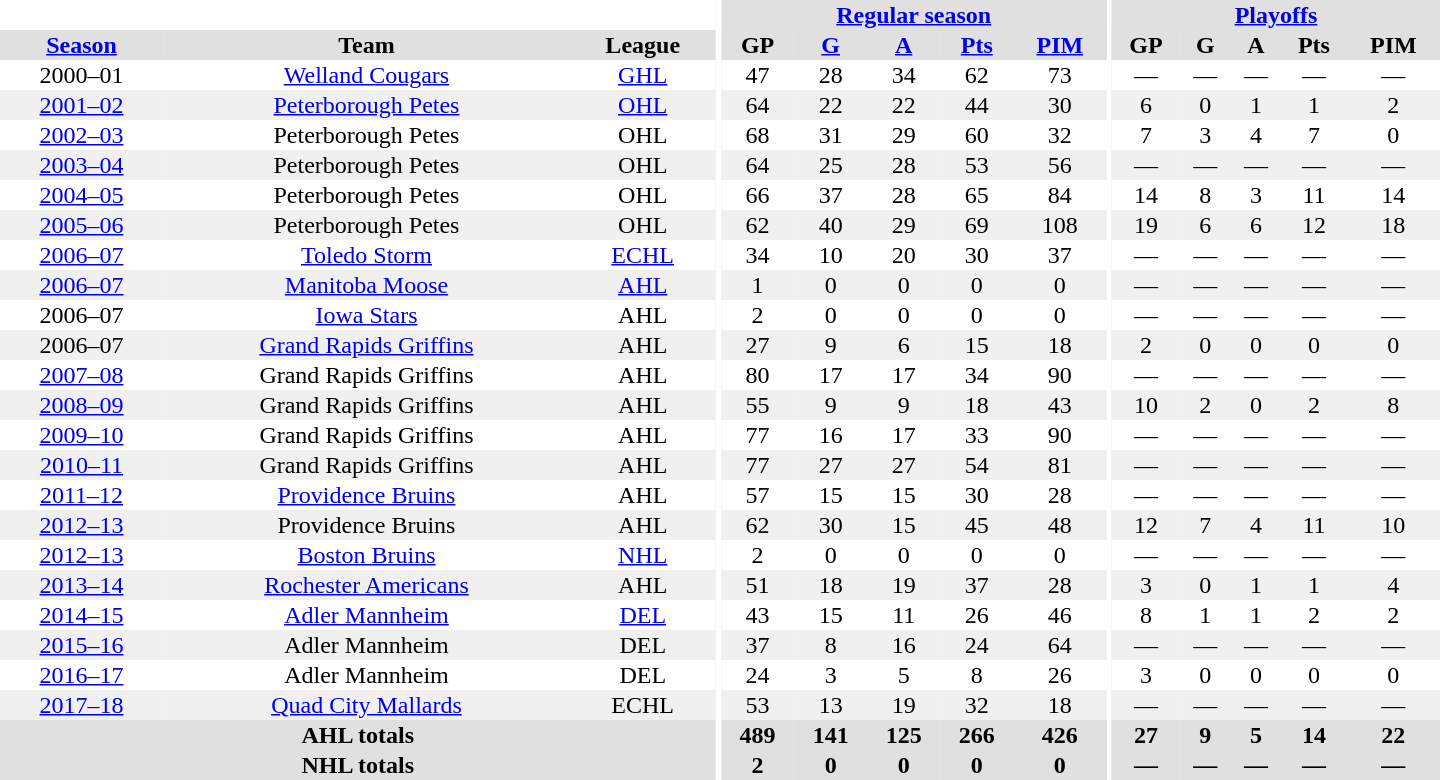<table border="0" cellpadding="1" cellspacing="0" style="text-align:center; width:60em">
<tr bgcolor="#e0e0e0">
<th colspan="3" bgcolor="#ffffff"></th>
<th rowspan="99" bgcolor="#ffffff"></th>
<th colspan="5"><a href='#'>Regular season</a></th>
<th rowspan="99" bgcolor="#ffffff"></th>
<th colspan="5"><a href='#'>Playoffs</a></th>
</tr>
<tr bgcolor="#e0e0e0">
<th><a href='#'>Season</a></th>
<th>Team</th>
<th>League</th>
<th>GP</th>
<th><a href='#'>G</a></th>
<th><a href='#'>A</a></th>
<th><a href='#'>Pts</a></th>
<th><a href='#'>PIM</a></th>
<th>GP</th>
<th>G</th>
<th>A</th>
<th>Pts</th>
<th>PIM</th>
</tr>
<tr>
<td>2000–01</td>
<td><a href='#'>Welland Cougars</a></td>
<td><a href='#'>GHL</a></td>
<td>47</td>
<td>28</td>
<td>34</td>
<td>62</td>
<td>73</td>
<td>—</td>
<td>—</td>
<td>—</td>
<td>—</td>
<td>—</td>
</tr>
<tr bgcolor="#f0f0f0">
<td><a href='#'>2001–02</a></td>
<td><a href='#'>Peterborough Petes</a></td>
<td><a href='#'>OHL</a></td>
<td>64</td>
<td>22</td>
<td>22</td>
<td>44</td>
<td>30</td>
<td>6</td>
<td>0</td>
<td>1</td>
<td>1</td>
<td>2</td>
</tr>
<tr>
<td><a href='#'>2002–03</a></td>
<td>Peterborough Petes</td>
<td>OHL</td>
<td>68</td>
<td>31</td>
<td>29</td>
<td>60</td>
<td>32</td>
<td>7</td>
<td>3</td>
<td>4</td>
<td>7</td>
<td>0</td>
</tr>
<tr bgcolor="#f0f0f0">
<td><a href='#'>2003–04</a></td>
<td>Peterborough Petes</td>
<td>OHL</td>
<td>64</td>
<td>25</td>
<td>28</td>
<td>53</td>
<td>56</td>
<td>—</td>
<td>—</td>
<td>—</td>
<td>—</td>
<td>—</td>
</tr>
<tr>
<td><a href='#'>2004–05</a></td>
<td>Peterborough Petes</td>
<td>OHL</td>
<td>66</td>
<td>37</td>
<td>28</td>
<td>65</td>
<td>84</td>
<td>14</td>
<td>8</td>
<td>3</td>
<td>11</td>
<td>14</td>
</tr>
<tr bgcolor="#f0f0f0">
<td><a href='#'>2005–06</a></td>
<td>Peterborough Petes</td>
<td>OHL</td>
<td>62</td>
<td>40</td>
<td>29</td>
<td>69</td>
<td>108</td>
<td>19</td>
<td>6</td>
<td>6</td>
<td>12</td>
<td>18</td>
</tr>
<tr>
<td><a href='#'>2006–07</a></td>
<td><a href='#'>Toledo Storm</a></td>
<td><a href='#'>ECHL</a></td>
<td>34</td>
<td>10</td>
<td>20</td>
<td>30</td>
<td>37</td>
<td>—</td>
<td>—</td>
<td>—</td>
<td>—</td>
<td>—</td>
</tr>
<tr bgcolor="#f0f0f0">
<td><a href='#'>2006–07</a></td>
<td><a href='#'>Manitoba Moose</a></td>
<td><a href='#'>AHL</a></td>
<td>1</td>
<td>0</td>
<td>0</td>
<td>0</td>
<td>0</td>
<td>—</td>
<td>—</td>
<td>—</td>
<td>—</td>
<td>—</td>
</tr>
<tr>
<td>2006–07</td>
<td><a href='#'>Iowa Stars</a></td>
<td>AHL</td>
<td>2</td>
<td>0</td>
<td>0</td>
<td>0</td>
<td>0</td>
<td>—</td>
<td>—</td>
<td>—</td>
<td>—</td>
<td>—</td>
</tr>
<tr bgcolor="#f0f0f0">
<td>2006–07</td>
<td><a href='#'>Grand Rapids Griffins</a></td>
<td>AHL</td>
<td>27</td>
<td>9</td>
<td>6</td>
<td>15</td>
<td>18</td>
<td>2</td>
<td>0</td>
<td>0</td>
<td>0</td>
<td>0</td>
</tr>
<tr>
<td><a href='#'>2007–08</a></td>
<td>Grand Rapids Griffins</td>
<td>AHL</td>
<td>80</td>
<td>17</td>
<td>17</td>
<td>34</td>
<td>90</td>
<td>—</td>
<td>—</td>
<td>—</td>
<td>—</td>
<td>—</td>
</tr>
<tr bgcolor="#f0f0f0">
<td><a href='#'>2008–09</a></td>
<td>Grand Rapids Griffins</td>
<td>AHL</td>
<td>55</td>
<td>9</td>
<td>9</td>
<td>18</td>
<td>43</td>
<td>10</td>
<td>2</td>
<td>0</td>
<td>2</td>
<td>8</td>
</tr>
<tr>
<td><a href='#'>2009–10</a></td>
<td>Grand Rapids Griffins</td>
<td>AHL</td>
<td>77</td>
<td>16</td>
<td>17</td>
<td>33</td>
<td>90</td>
<td>—</td>
<td>—</td>
<td>—</td>
<td>—</td>
<td>—</td>
</tr>
<tr bgcolor="#f0f0f0">
<td><a href='#'>2010–11</a></td>
<td>Grand Rapids Griffins</td>
<td>AHL</td>
<td>77</td>
<td>27</td>
<td>27</td>
<td>54</td>
<td>81</td>
<td>—</td>
<td>—</td>
<td>—</td>
<td>—</td>
<td>—</td>
</tr>
<tr>
<td><a href='#'>2011–12</a></td>
<td><a href='#'>Providence Bruins</a></td>
<td>AHL</td>
<td>57</td>
<td>15</td>
<td>15</td>
<td>30</td>
<td>28</td>
<td>—</td>
<td>—</td>
<td>—</td>
<td>—</td>
<td>—</td>
</tr>
<tr bgcolor="#f0f0f0">
<td><a href='#'>2012–13</a></td>
<td>Providence Bruins</td>
<td>AHL</td>
<td>62</td>
<td>30</td>
<td>15</td>
<td>45</td>
<td>48</td>
<td>12</td>
<td>7</td>
<td>4</td>
<td>11</td>
<td>10</td>
</tr>
<tr>
<td><a href='#'>2012–13</a></td>
<td><a href='#'>Boston Bruins</a></td>
<td><a href='#'>NHL</a></td>
<td>2</td>
<td>0</td>
<td>0</td>
<td>0</td>
<td>0</td>
<td>—</td>
<td>—</td>
<td>—</td>
<td>—</td>
<td>—</td>
</tr>
<tr bgcolor="#f0f0f0">
<td><a href='#'>2013–14</a></td>
<td><a href='#'>Rochester Americans</a></td>
<td>AHL</td>
<td>51</td>
<td>18</td>
<td>19</td>
<td>37</td>
<td>28</td>
<td>3</td>
<td>0</td>
<td>1</td>
<td>1</td>
<td>4</td>
</tr>
<tr>
<td><a href='#'>2014–15</a></td>
<td><a href='#'>Adler Mannheim</a></td>
<td><a href='#'>DEL</a></td>
<td>43</td>
<td>15</td>
<td>11</td>
<td>26</td>
<td>46</td>
<td>8</td>
<td>1</td>
<td>1</td>
<td>2</td>
<td>2</td>
</tr>
<tr bgcolor="#f0f0f0">
<td><a href='#'>2015–16</a></td>
<td>Adler Mannheim</td>
<td>DEL</td>
<td>37</td>
<td>8</td>
<td>16</td>
<td>24</td>
<td>64</td>
<td>—</td>
<td>—</td>
<td>—</td>
<td>—</td>
<td>—</td>
</tr>
<tr>
<td><a href='#'>2016–17</a></td>
<td>Adler Mannheim</td>
<td>DEL</td>
<td>24</td>
<td>3</td>
<td>5</td>
<td>8</td>
<td>26</td>
<td>3</td>
<td>0</td>
<td>0</td>
<td>0</td>
<td>0</td>
</tr>
<tr bgcolor="#f0f0f0">
<td><a href='#'>2017–18</a></td>
<td><a href='#'>Quad City Mallards</a></td>
<td>ECHL</td>
<td>53</td>
<td>13</td>
<td>19</td>
<td>32</td>
<td>18</td>
<td>—</td>
<td>—</td>
<td>—</td>
<td>—</td>
<td>—</td>
</tr>
<tr bgcolor="#e0e0e0">
<th colspan="3">AHL totals</th>
<th>489</th>
<th>141</th>
<th>125</th>
<th>266</th>
<th>426</th>
<th>27</th>
<th>9</th>
<th>5</th>
<th>14</th>
<th>22</th>
</tr>
<tr bgcolor="#e0e0e0">
<th colspan="3">NHL totals</th>
<th>2</th>
<th>0</th>
<th>0</th>
<th>0</th>
<th>0</th>
<th>—</th>
<th>—</th>
<th>—</th>
<th>—</th>
<th>—</th>
</tr>
</table>
